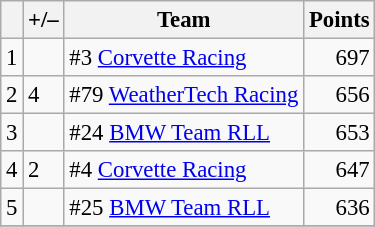<table class="wikitable" style="font-size: 95%;">
<tr>
<th scope="col"></th>
<th scope="col">+/–</th>
<th scope="col">Team</th>
<th scope="col">Points</th>
</tr>
<tr>
<td align=center>1</td>
<td align="left"></td>
<td> #3 <a href='#'>Corvette Racing</a></td>
<td align=right>697</td>
</tr>
<tr>
<td align=center>2</td>
<td align="left"> 4</td>
<td> #79 <a href='#'>WeatherTech Racing</a></td>
<td align=right>656</td>
</tr>
<tr>
<td align=center>3</td>
<td align="left"></td>
<td> #24 <a href='#'>BMW Team RLL</a></td>
<td align=right>653</td>
</tr>
<tr>
<td align=center>4</td>
<td align="left"> 2</td>
<td> #4 <a href='#'>Corvette Racing</a></td>
<td align=right>647</td>
</tr>
<tr>
<td align=center>5</td>
<td align="left"></td>
<td> #25 <a href='#'>BMW Team RLL</a></td>
<td align=right>636</td>
</tr>
<tr>
</tr>
</table>
